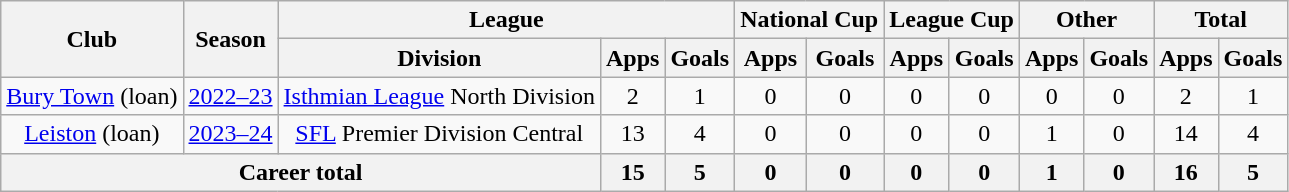<table class="wikitable" style="text-align: center;">
<tr>
<th rowspan="2">Club</th>
<th rowspan="2">Season</th>
<th colspan="3">League</th>
<th colspan="2">National Cup</th>
<th colspan="2">League Cup</th>
<th colspan="2">Other</th>
<th colspan="2">Total</th>
</tr>
<tr>
<th>Division</th>
<th>Apps</th>
<th>Goals</th>
<th>Apps</th>
<th>Goals</th>
<th>Apps</th>
<th>Goals</th>
<th>Apps</th>
<th>Goals</th>
<th>Apps</th>
<th>Goals</th>
</tr>
<tr>
<td><a href='#'>Bury Town</a> (loan)</td>
<td><a href='#'>2022–23</a></td>
<td><a href='#'>Isthmian League</a> North Division</td>
<td>2</td>
<td>1</td>
<td>0</td>
<td>0</td>
<td>0</td>
<td>0</td>
<td>0</td>
<td>0</td>
<td>2</td>
<td>1</td>
</tr>
<tr>
<td><a href='#'>Leiston</a> (loan)</td>
<td><a href='#'>2023–24</a></td>
<td><a href='#'>SFL</a> Premier Division Central</td>
<td>13</td>
<td>4</td>
<td>0</td>
<td>0</td>
<td>0</td>
<td>0</td>
<td>1</td>
<td>0</td>
<td>14</td>
<td>4</td>
</tr>
<tr>
<th colspan="3">Career total</th>
<th>15</th>
<th>5</th>
<th>0</th>
<th>0</th>
<th>0</th>
<th>0</th>
<th>1</th>
<th>0</th>
<th>16</th>
<th>5</th>
</tr>
</table>
